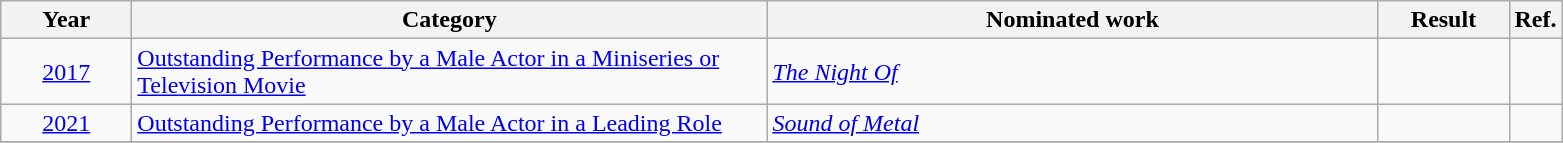<table class=wikitable>
<tr>
<th scope="col" style="width:5em;">Year</th>
<th scope="col" style="width:26em;">Category</th>
<th scope="col" style="width:25em;">Nominated work</th>
<th scope="col" style="width:5em;">Result</th>
<th>Ref.</th>
</tr>
<tr>
<td style="text-align:center;"><a href='#'>2017</a></td>
<td><a href='#'>Outstanding Performance by a Male Actor in a Miniseries or Television Movie</a></td>
<td><em><a href='#'>The Night Of</a></em></td>
<td></td>
<td></td>
</tr>
<tr>
<td style="text-align:center;"><a href='#'>2021</a></td>
<td><a href='#'>Outstanding Performance by a Male Actor in a Leading Role</a></td>
<td><em><a href='#'>Sound of Metal</a></em></td>
<td></td>
<td></td>
</tr>
<tr>
</tr>
</table>
